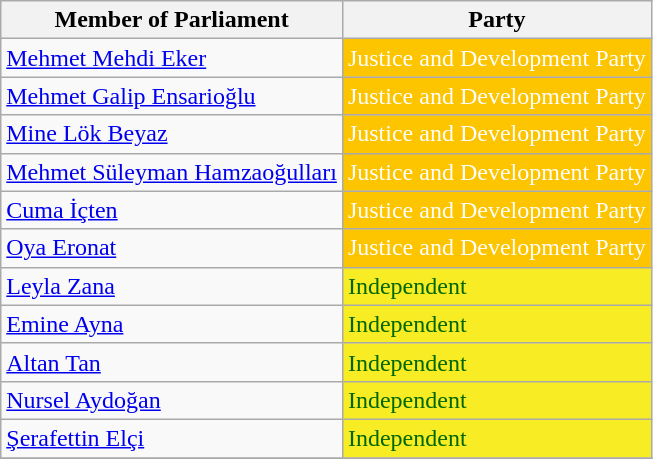<table class="wikitable">
<tr>
<th>Member of Parliament</th>
<th>Party</th>
</tr>
<tr>
<td><a href='#'>Mehmet Mehdi Eker</a></td>
<td style="background:#FDC400; color:white">Justice and Development Party</td>
</tr>
<tr>
<td><a href='#'>Mehmet Galip Ensarioğlu</a></td>
<td style="background:#FDC400; color:white">Justice and Development Party</td>
</tr>
<tr>
<td><a href='#'>Mine Lök Beyaz</a></td>
<td style="background:#FDC400; color:white">Justice and Development Party</td>
</tr>
<tr>
<td><a href='#'>Mehmet Süleyman Hamzaoğulları</a></td>
<td style="background:#FDC400; color:white">Justice and Development Party</td>
</tr>
<tr>
<td><a href='#'>Cuma İçten</a></td>
<td style="background:#FDC400; color:white">Justice and Development Party</td>
</tr>
<tr>
<td><a href='#'>Oya Eronat</a></td>
<td style="background:#FDC400; color:white">Justice and Development Party</td>
</tr>
<tr>
<td><a href='#'>Leyla Zana</a></td>
<td style="background:#F8EC24; color:#006600">Independent</td>
</tr>
<tr>
<td><a href='#'>Emine Ayna</a></td>
<td style="background:#F8EC24; color:#006600">Independent</td>
</tr>
<tr>
<td><a href='#'>Altan Tan</a></td>
<td style="background:#F8EC24; color:#006600">Independent</td>
</tr>
<tr>
<td><a href='#'>Nursel Aydoğan</a></td>
<td style="background:#F8EC24; color:#006600">Independent</td>
</tr>
<tr>
<td><a href='#'>Şerafettin Elçi</a></td>
<td style="background:#F8EC24; color:#006600">Independent</td>
</tr>
<tr>
</tr>
</table>
